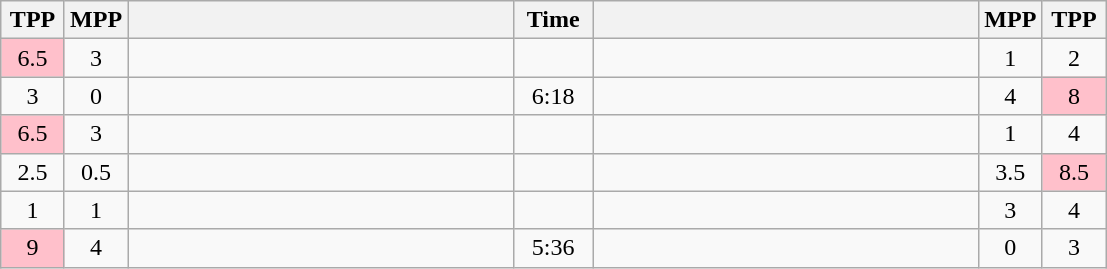<table class="wikitable" style="text-align: center;" |>
<tr>
<th width="35">TPP</th>
<th width="35">MPP</th>
<th width="250"></th>
<th width="45">Time</th>
<th width="250"></th>
<th width="35">MPP</th>
<th width="35">TPP</th>
</tr>
<tr>
<td bgcolor=pink>6.5</td>
<td>3</td>
<td style="text-align:left;"></td>
<td></td>
<td style="text-align:left;"><strong></strong></td>
<td>1</td>
<td>2</td>
</tr>
<tr>
<td>3</td>
<td>0</td>
<td style="text-align:left;"><strong></strong></td>
<td>6:18</td>
<td style="text-align:left;"></td>
<td>4</td>
<td bgcolor=pink>8</td>
</tr>
<tr>
<td bgcolor=pink>6.5</td>
<td>3</td>
<td style="text-align:left;"></td>
<td></td>
<td style="text-align:left;"><strong></strong></td>
<td>1</td>
<td>4</td>
</tr>
<tr>
<td>2.5</td>
<td>0.5</td>
<td style="text-align:left;"><strong></strong></td>
<td></td>
<td style="text-align:left;"></td>
<td>3.5</td>
<td bgcolor=pink>8.5</td>
</tr>
<tr>
<td>1</td>
<td>1</td>
<td style="text-align:left;"><strong></strong></td>
<td></td>
<td style="text-align:left;"></td>
<td>3</td>
<td>4</td>
</tr>
<tr>
<td bgcolor=pink>9</td>
<td>4</td>
<td style="text-align:left;"></td>
<td>5:36</td>
<td style="text-align:left;"><strong></strong></td>
<td>0</td>
<td>3</td>
</tr>
</table>
